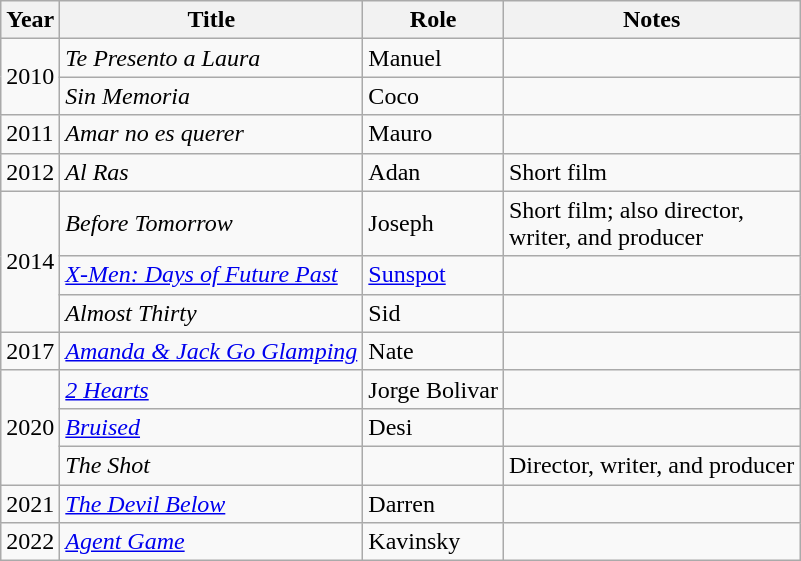<table class="wikitable">
<tr>
<th>Year</th>
<th>Title</th>
<th>Role</th>
<th>Notes</th>
</tr>
<tr>
<td rowspan="2">2010</td>
<td><em>Te Presento a Laura</em></td>
<td>Manuel</td>
<td></td>
</tr>
<tr>
<td><em>Sin Memoria</em></td>
<td>Coco</td>
<td></td>
</tr>
<tr>
<td>2011</td>
<td><em>Amar no es querer</em></td>
<td>Mauro</td>
<td></td>
</tr>
<tr>
<td>2012</td>
<td><em>Al Ras</em></td>
<td>Adan</td>
<td>Short film</td>
</tr>
<tr>
<td rowspan="3">2014</td>
<td><em>Before Tomorrow</em></td>
<td>Joseph</td>
<td>Short film; also director,<br>writer, and producer</td>
</tr>
<tr>
<td><em><a href='#'>X-Men: Days of Future Past</a></em></td>
<td><a href='#'>Sunspot</a></td>
<td></td>
</tr>
<tr>
<td><em>Almost Thirty</em></td>
<td>Sid</td>
<td></td>
</tr>
<tr>
<td>2017</td>
<td><em><a href='#'>Amanda & Jack Go Glamping</a></em></td>
<td>Nate</td>
<td></td>
</tr>
<tr>
<td rowspan="3">2020</td>
<td><em><a href='#'>2 Hearts</a></em></td>
<td>Jorge Bolivar</td>
<td></td>
</tr>
<tr>
<td><em><a href='#'>Bruised</a></em></td>
<td>Desi</td>
<td></td>
</tr>
<tr>
<td><em>The Shot</em></td>
<td></td>
<td>Director, writer, and producer</td>
</tr>
<tr>
<td>2021</td>
<td><em><a href='#'>The Devil Below</a></em></td>
<td>Darren</td>
<td></td>
</tr>
<tr>
<td>2022</td>
<td><em><a href='#'>Agent Game</a></em></td>
<td>Kavinsky</td>
<td></td>
</tr>
</table>
